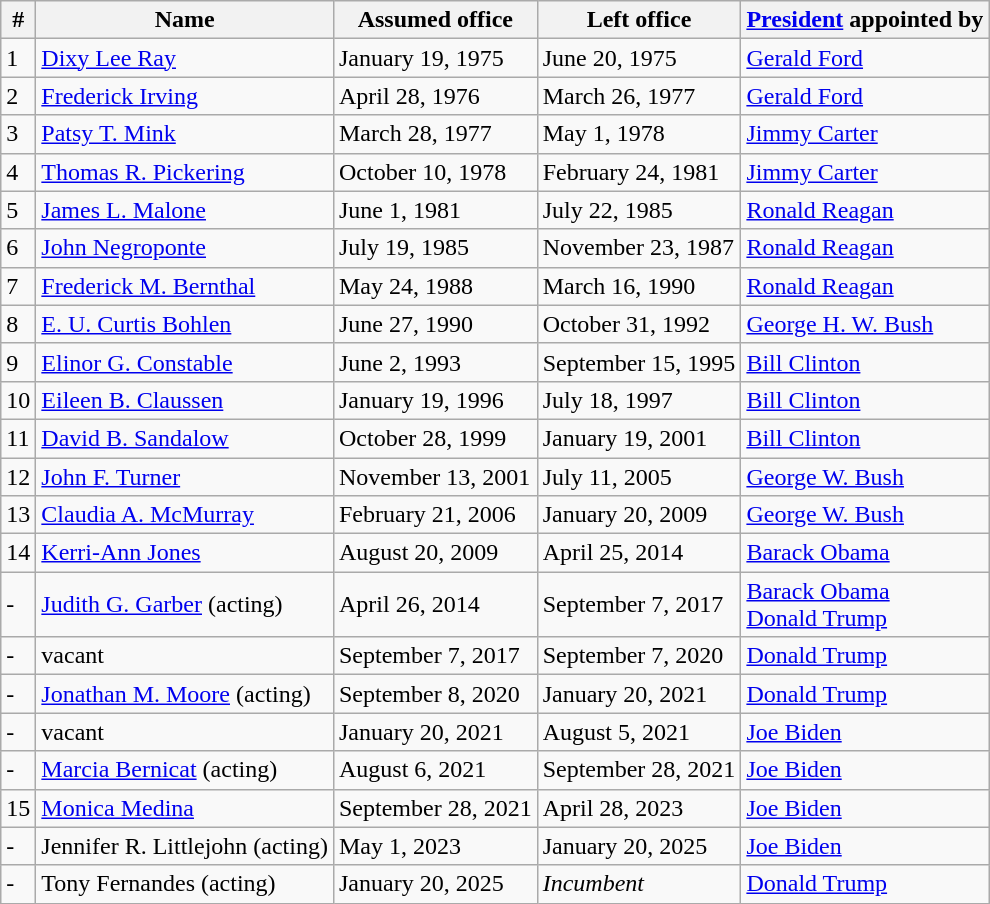<table class="wikitable">
<tr>
<th>#</th>
<th>Name</th>
<th>Assumed office</th>
<th>Left office</th>
<th><a href='#'>President</a> appointed by</th>
</tr>
<tr>
<td>1</td>
<td><a href='#'>Dixy Lee Ray</a></td>
<td>January 19, 1975</td>
<td>June 20, 1975</td>
<td><a href='#'>Gerald Ford</a></td>
</tr>
<tr>
<td>2</td>
<td><a href='#'>Frederick Irving</a></td>
<td>April 28, 1976</td>
<td>March 26, 1977</td>
<td><a href='#'>Gerald Ford</a></td>
</tr>
<tr>
<td>3</td>
<td><a href='#'>Patsy T. Mink</a></td>
<td>March 28, 1977</td>
<td>May 1, 1978</td>
<td><a href='#'>Jimmy Carter</a></td>
</tr>
<tr>
<td>4</td>
<td><a href='#'>Thomas R. Pickering</a></td>
<td>October 10, 1978</td>
<td>February 24, 1981</td>
<td><a href='#'>Jimmy Carter</a></td>
</tr>
<tr>
<td>5</td>
<td><a href='#'>James L. Malone</a></td>
<td>June 1, 1981</td>
<td>July 22, 1985</td>
<td><a href='#'>Ronald Reagan</a></td>
</tr>
<tr>
<td>6</td>
<td><a href='#'>John Negroponte</a></td>
<td>July 19, 1985</td>
<td>November 23, 1987</td>
<td><a href='#'>Ronald Reagan</a></td>
</tr>
<tr>
<td>7</td>
<td><a href='#'>Frederick M. Bernthal</a></td>
<td>May 24, 1988</td>
<td>March 16, 1990</td>
<td><a href='#'>Ronald Reagan</a></td>
</tr>
<tr>
<td>8</td>
<td><a href='#'>E. U. Curtis Bohlen</a></td>
<td>June 27, 1990</td>
<td>October 31, 1992</td>
<td><a href='#'>George H. W. Bush</a></td>
</tr>
<tr>
<td>9</td>
<td><a href='#'>Elinor G. Constable</a></td>
<td>June 2, 1993</td>
<td>September 15, 1995</td>
<td><a href='#'>Bill Clinton</a></td>
</tr>
<tr>
<td>10</td>
<td><a href='#'>Eileen B. Claussen</a></td>
<td>January 19, 1996</td>
<td>July 18, 1997</td>
<td><a href='#'>Bill Clinton</a></td>
</tr>
<tr>
<td>11</td>
<td><a href='#'>David B. Sandalow</a></td>
<td>October 28, 1999</td>
<td>January 19, 2001</td>
<td><a href='#'>Bill Clinton</a></td>
</tr>
<tr>
<td>12</td>
<td><a href='#'>John F. Turner</a></td>
<td>November 13, 2001</td>
<td>July 11, 2005</td>
<td><a href='#'>George W. Bush</a></td>
</tr>
<tr>
<td>13</td>
<td><a href='#'>Claudia A. McMurray</a></td>
<td>February 21, 2006</td>
<td>January 20, 2009</td>
<td><a href='#'>George W. Bush</a></td>
</tr>
<tr>
<td>14</td>
<td><a href='#'>Kerri-Ann Jones</a></td>
<td>August 20, 2009</td>
<td>April 25, 2014</td>
<td><a href='#'>Barack Obama</a></td>
</tr>
<tr>
<td>-</td>
<td><a href='#'>Judith G. Garber</a> (acting)</td>
<td>April 26, 2014</td>
<td>September 7, 2017</td>
<td><a href='#'>Barack Obama</a><br><a href='#'>Donald Trump</a></td>
</tr>
<tr>
<td>-</td>
<td>vacant</td>
<td>September 7, 2017</td>
<td>September 7, 2020</td>
<td><a href='#'>Donald Trump</a></td>
</tr>
<tr>
<td>-</td>
<td><a href='#'>Jonathan M. Moore</a> (acting)</td>
<td>September 8, 2020</td>
<td>January 20, 2021</td>
<td><a href='#'>Donald Trump</a></td>
</tr>
<tr>
<td>-</td>
<td>vacant</td>
<td>January 20, 2021</td>
<td>August 5, 2021</td>
<td><a href='#'>Joe Biden</a></td>
</tr>
<tr>
<td>-</td>
<td><a href='#'>Marcia Bernicat</a> (acting)</td>
<td>August 6, 2021</td>
<td>September 28, 2021</td>
<td><a href='#'>Joe Biden</a></td>
</tr>
<tr>
<td>15</td>
<td><a href='#'>Monica Medina</a></td>
<td>September 28, 2021</td>
<td>April 28, 2023</td>
<td><a href='#'>Joe Biden</a></td>
</tr>
<tr>
<td>-</td>
<td>Jennifer R. Littlejohn (acting)</td>
<td>May 1, 2023</td>
<td>January 20, 2025</td>
<td><a href='#'>Joe Biden</a></td>
</tr>
<tr>
<td>-</td>
<td>Tony Fernandes (acting)</td>
<td>January 20, 2025</td>
<td><em>Incumbent</em></td>
<td><a href='#'>Donald Trump</a></td>
</tr>
</table>
